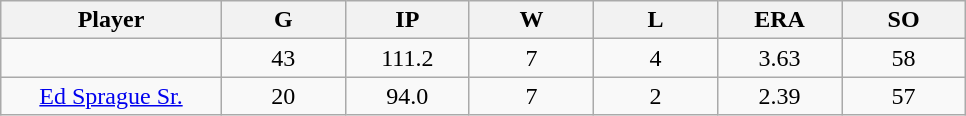<table class="wikitable sortable">
<tr>
<th bgcolor="#DDDDFF" width="16%">Player</th>
<th bgcolor="#DDDDFF" width="9%">G</th>
<th bgcolor="#DDDDFF" width="9%">IP</th>
<th bgcolor="#DDDDFF" width="9%">W</th>
<th bgcolor="#DDDDFF" width="9%">L</th>
<th bgcolor="#DDDDFF" width="9%">ERA</th>
<th bgcolor="#DDDDFF" width="9%">SO</th>
</tr>
<tr align="center">
<td></td>
<td>43</td>
<td>111.2</td>
<td>7</td>
<td>4</td>
<td>3.63</td>
<td>58</td>
</tr>
<tr align="center">
<td><a href='#'>Ed Sprague Sr.</a></td>
<td>20</td>
<td>94.0</td>
<td>7</td>
<td>2</td>
<td>2.39</td>
<td>57</td>
</tr>
</table>
